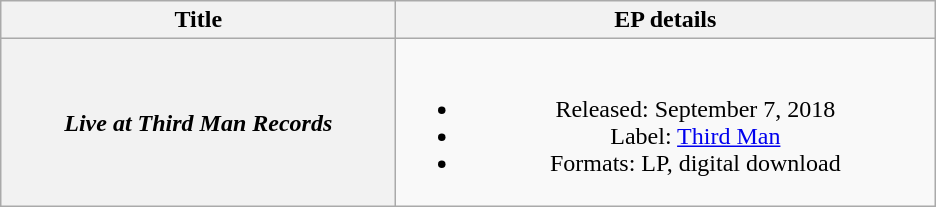<table class="wikitable plainrowheaders" style="text-align:center;">
<tr>
<th scope="col" style="width:16em;">Title</th>
<th scope="col" style="width:22em;">EP details</th>
</tr>
<tr>
<th scope="row"><em>Live at Third Man Records</em></th>
<td><br><ul><li>Released: September 7, 2018</li><li>Label: <a href='#'>Third Man</a></li><li>Formats: LP, digital download</li></ul></td>
</tr>
</table>
